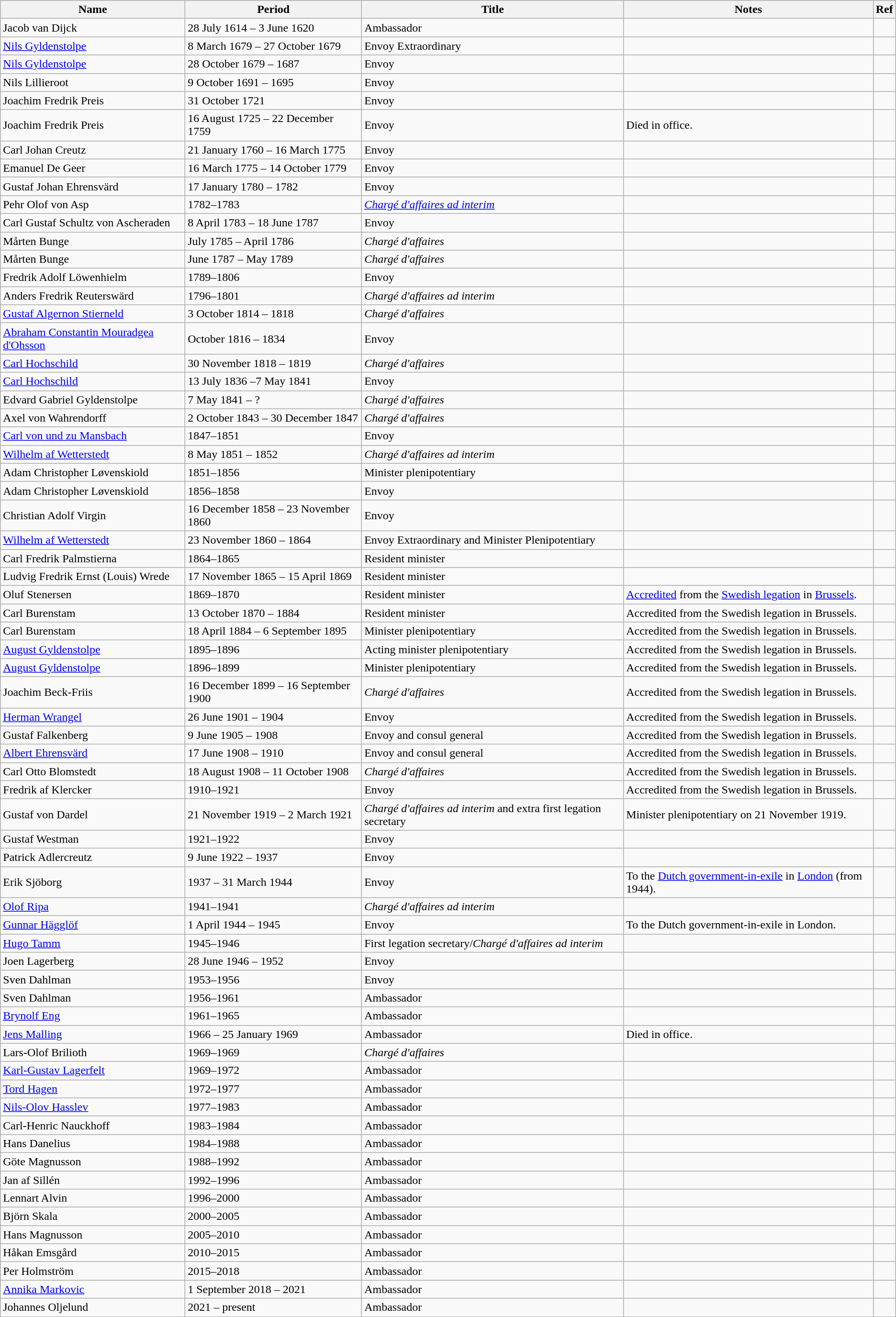<table class="wikitable">
<tr>
<th>Name</th>
<th>Period</th>
<th>Title</th>
<th>Notes</th>
<th>Ref</th>
</tr>
<tr>
<td>Jacob van Dijck</td>
<td>28 July 1614  – 3 June 1620</td>
<td>Ambassador</td>
<td></td>
<td></td>
</tr>
<tr>
<td><a href='#'>Nils Gyldenstolpe</a></td>
<td>8 March 1679 – 27 October 1679</td>
<td>Envoy Extraordinary</td>
<td></td>
<td></td>
</tr>
<tr>
<td><a href='#'>Nils Gyldenstolpe</a></td>
<td>28 October 1679 – 1687</td>
<td>Envoy</td>
<td></td>
<td></td>
</tr>
<tr>
<td>Nils Lillieroot</td>
<td>9 October 1691 – 1695</td>
<td>Envoy</td>
<td></td>
<td></td>
</tr>
<tr>
<td>Joachim Fredrik Preis</td>
<td>31 October 1721</td>
<td>Envoy</td>
<td></td>
<td></td>
</tr>
<tr>
<td>Joachim Fredrik Preis</td>
<td>16 August 1725 – 22 December 1759</td>
<td>Envoy</td>
<td>Died in office.</td>
<td></td>
</tr>
<tr>
<td>Carl Johan Creutz</td>
<td>21 January 1760 – 16 March 1775</td>
<td>Envoy</td>
<td></td>
<td></td>
</tr>
<tr>
<td>Emanuel De Geer</td>
<td>16 March 1775 – 14 October 1779</td>
<td>Envoy</td>
<td></td>
<td></td>
</tr>
<tr>
<td>Gustaf Johan Ehrensvärd</td>
<td>17 January 1780 – 1782</td>
<td>Envoy</td>
<td></td>
<td></td>
</tr>
<tr>
<td>Pehr Olof von Asp</td>
<td>1782–1783</td>
<td><em><a href='#'>Chargé d'affaires ad interim</a></em></td>
<td></td>
<td></td>
</tr>
<tr>
<td>Carl Gustaf Schultz von Ascheraden</td>
<td>8 April 1783 – 18 June 1787</td>
<td>Envoy</td>
<td></td>
<td></td>
</tr>
<tr>
<td>Mårten Bunge</td>
<td>July 1785 – April 1786</td>
<td><em>Chargé d'affaires</em></td>
<td></td>
<td></td>
</tr>
<tr>
<td>Mårten Bunge</td>
<td>June 1787 – May 1789</td>
<td><em>Chargé d'affaires</em></td>
<td></td>
<td></td>
</tr>
<tr>
<td>Fredrik Adolf Löwenhielm</td>
<td>1789–1806</td>
<td>Envoy</td>
<td></td>
<td></td>
</tr>
<tr>
<td>Anders Fredrik Reuterswärd</td>
<td>1796–1801</td>
<td><em>Chargé d'affaires ad interim</em></td>
<td></td>
<td></td>
</tr>
<tr>
<td><a href='#'>Gustaf Algernon Stierneld</a></td>
<td>3 October 1814 – 1818</td>
<td><em>Chargé d'affaires</em></td>
<td></td>
<td></td>
</tr>
<tr>
<td><a href='#'>Abraham Constantin Mouradgea d'Ohsson</a></td>
<td>October 1816 – 1834</td>
<td>Envoy</td>
<td></td>
<td></td>
</tr>
<tr>
<td><a href='#'>Carl Hochschild</a></td>
<td>30 November 1818 – 1819</td>
<td><em>Chargé d'affaires</em></td>
<td></td>
<td></td>
</tr>
<tr>
<td><a href='#'>Carl Hochschild</a></td>
<td>13 July 1836 –7 May 1841</td>
<td>Envoy</td>
<td></td>
<td></td>
</tr>
<tr>
<td>Edvard Gabriel Gyldenstolpe</td>
<td>7 May 1841 – ?</td>
<td><em>Chargé d'affaires</em></td>
<td></td>
<td></td>
</tr>
<tr>
<td>Axel von Wahrendorff</td>
<td>2 October 1843 – 30 December 1847</td>
<td><em>Chargé d'affaires</em></td>
<td></td>
<td></td>
</tr>
<tr>
<td><a href='#'>Carl von und zu Mansbach</a></td>
<td>1847–1851</td>
<td>Envoy</td>
<td></td>
<td></td>
</tr>
<tr>
<td><a href='#'>Wilhelm af Wetterstedt</a></td>
<td>8 May 1851 – 1852</td>
<td><em>Chargé d'affaires ad interim</em></td>
<td></td>
<td></td>
</tr>
<tr>
<td>Adam Christopher Løvenskiold</td>
<td>1851–1856</td>
<td>Minister plenipotentiary</td>
<td></td>
<td></td>
</tr>
<tr>
<td>Adam Christopher Løvenskiold</td>
<td>1856–1858</td>
<td>Envoy</td>
<td></td>
<td></td>
</tr>
<tr>
<td>Christian Adolf Virgin</td>
<td>16 December 1858 – 23 November 1860</td>
<td>Envoy</td>
<td></td>
<td></td>
</tr>
<tr>
<td><a href='#'>Wilhelm af Wetterstedt</a></td>
<td>23 November 1860 – 1864</td>
<td>Envoy Extraordinary and Minister Plenipotentiary</td>
<td></td>
<td></td>
</tr>
<tr>
<td>Carl Fredrik Palmstierna</td>
<td>1864–1865</td>
<td>Resident minister</td>
<td></td>
<td></td>
</tr>
<tr>
<td>Ludvig Fredrik Ernst (Louis) Wrede</td>
<td>17 November 1865 – 15 April 1869</td>
<td>Resident minister</td>
<td></td>
<td></td>
</tr>
<tr>
<td>Oluf Stenersen</td>
<td>1869–1870</td>
<td>Resident minister</td>
<td><a href='#'>Accredited</a> from the <a href='#'>Swedish legation</a> in <a href='#'>Brussels</a>.</td>
<td></td>
</tr>
<tr>
<td>Carl Burenstam</td>
<td>13 October 1870 – 1884</td>
<td>Resident minister</td>
<td>Accredited from the Swedish legation in Brussels.</td>
<td></td>
</tr>
<tr>
<td>Carl Burenstam</td>
<td>18 April 1884 – 6 September 1895</td>
<td>Minister plenipotentiary</td>
<td>Accredited from the Swedish legation in Brussels.</td>
<td></td>
</tr>
<tr>
<td><a href='#'>August Gyldenstolpe</a></td>
<td>1895–1896</td>
<td>Acting minister plenipotentiary</td>
<td>Accredited from the Swedish legation in Brussels.</td>
<td></td>
</tr>
<tr>
<td><a href='#'>August Gyldenstolpe</a></td>
<td>1896–1899</td>
<td>Minister plenipotentiary</td>
<td>Accredited from the Swedish legation in Brussels.</td>
<td></td>
</tr>
<tr>
<td>Joachim Beck-Friis</td>
<td>16 December 1899 – 16 September 1900</td>
<td><em>Chargé d'affaires</em></td>
<td>Accredited from the Swedish legation in Brussels.</td>
<td></td>
</tr>
<tr>
<td><a href='#'>Herman Wrangel</a></td>
<td>26 June 1901 – 1904</td>
<td>Envoy</td>
<td>Accredited from the Swedish legation in Brussels.</td>
<td></td>
</tr>
<tr>
<td>Gustaf Falkenberg</td>
<td>9 June 1905 – 1908</td>
<td>Envoy and consul general</td>
<td>Accredited from the Swedish legation in Brussels.</td>
<td></td>
</tr>
<tr>
<td><a href='#'>Albert Ehrensvärd</a></td>
<td>17 June 1908 – 1910</td>
<td>Envoy and consul general</td>
<td>Accredited from the Swedish legation in Brussels.</td>
<td></td>
</tr>
<tr>
<td>Carl Otto Blomstedt</td>
<td>18 August 1908 – 11 October 1908</td>
<td><em>Chargé d'affaires</em></td>
<td>Accredited from the Swedish legation in Brussels.</td>
<td></td>
</tr>
<tr>
<td>Fredrik af Klercker</td>
<td>1910–1921</td>
<td>Envoy</td>
<td>Accredited from the Swedish legation in Brussels.</td>
<td></td>
</tr>
<tr>
<td>Gustaf von Dardel</td>
<td>21 November 1919 – 2 March 1921</td>
<td><em>Chargé d'affaires ad interim</em> and extra first legation secretary</td>
<td>Minister plenipotentiary on 21 November 1919.</td>
<td></td>
</tr>
<tr>
<td>Gustaf Westman</td>
<td>1921–1922</td>
<td>Envoy</td>
<td></td>
<td></td>
</tr>
<tr>
<td>Patrick Adlercreutz</td>
<td>9 June 1922 – 1937</td>
<td>Envoy</td>
<td></td>
<td></td>
</tr>
<tr>
<td>Erik Sjöborg</td>
<td>1937 – 31 March 1944</td>
<td>Envoy</td>
<td>To the <a href='#'>Dutch government-in-exile</a> in <a href='#'>London</a> (from 1944).</td>
<td></td>
</tr>
<tr>
<td><a href='#'>Olof Ripa</a></td>
<td>1941–1941</td>
<td><em>Chargé d'affaires ad interim</em></td>
<td></td>
<td></td>
</tr>
<tr>
<td><a href='#'>Gunnar Hägglöf</a></td>
<td>1 April 1944 – 1945</td>
<td>Envoy</td>
<td>To the Dutch government-in-exile in London.</td>
<td></td>
</tr>
<tr>
<td><a href='#'>Hugo Tamm</a></td>
<td>1945–1946</td>
<td>First legation secretary/<em>Chargé d'affaires ad interim</em></td>
<td></td>
<td></td>
</tr>
<tr>
<td>Joen Lagerberg</td>
<td>28 June 1946 – 1952</td>
<td>Envoy</td>
<td></td>
<td></td>
</tr>
<tr>
<td>Sven Dahlman</td>
<td>1953–1956</td>
<td>Envoy</td>
<td></td>
<td></td>
</tr>
<tr>
<td>Sven Dahlman</td>
<td>1956–1961</td>
<td>Ambassador</td>
<td></td>
<td></td>
</tr>
<tr>
<td><a href='#'>Brynolf Eng</a></td>
<td>1961–1965</td>
<td>Ambassador</td>
<td></td>
<td></td>
</tr>
<tr>
<td><a href='#'>Jens Malling</a></td>
<td>1966 – 25 January 1969</td>
<td>Ambassador</td>
<td>Died in office.</td>
<td></td>
</tr>
<tr>
<td>Lars-Olof Brilioth</td>
<td>1969–1969</td>
<td><em>Chargé d'affaires</em></td>
<td></td>
<td></td>
</tr>
<tr>
<td><a href='#'>Karl-Gustav Lagerfelt</a></td>
<td>1969–1972</td>
<td>Ambassador</td>
<td></td>
<td></td>
</tr>
<tr>
<td><a href='#'>Tord Hagen</a></td>
<td>1972–1977</td>
<td>Ambassador</td>
<td></td>
<td></td>
</tr>
<tr>
<td><a href='#'>Nils-Olov Hasslev</a></td>
<td>1977–1983</td>
<td>Ambassador</td>
<td></td>
<td></td>
</tr>
<tr>
<td>Carl-Henric Nauckhoff</td>
<td>1983–1984</td>
<td>Ambassador</td>
<td></td>
<td></td>
</tr>
<tr>
<td>Hans Danelius</td>
<td>1984–1988</td>
<td>Ambassador</td>
<td></td>
<td></td>
</tr>
<tr>
<td>Göte Magnusson</td>
<td>1988–1992</td>
<td>Ambassador</td>
<td></td>
<td></td>
</tr>
<tr>
<td>Jan af Sillén</td>
<td>1992–1996</td>
<td>Ambassador</td>
<td></td>
<td></td>
</tr>
<tr>
<td>Lennart Alvin</td>
<td>1996–2000</td>
<td>Ambassador</td>
<td></td>
<td></td>
</tr>
<tr>
<td>Björn Skala</td>
<td>2000–2005</td>
<td>Ambassador</td>
<td></td>
<td></td>
</tr>
<tr>
<td>Hans Magnusson</td>
<td>2005–2010</td>
<td>Ambassador</td>
<td></td>
<td></td>
</tr>
<tr>
<td>Håkan Emsgård</td>
<td>2010–2015</td>
<td>Ambassador</td>
<td></td>
<td></td>
</tr>
<tr>
<td>Per Holmström</td>
<td>2015–2018</td>
<td>Ambassador</td>
<td></td>
<td></td>
</tr>
<tr>
<td><a href='#'>Annika Markovic</a></td>
<td>1 September 2018 – 2021</td>
<td>Ambassador</td>
<td></td>
<td></td>
</tr>
<tr>
<td>Johannes Oljelund</td>
<td>2021 – present</td>
<td>Ambassador</td>
<td></td>
<td></td>
</tr>
<tr>
</tr>
</table>
